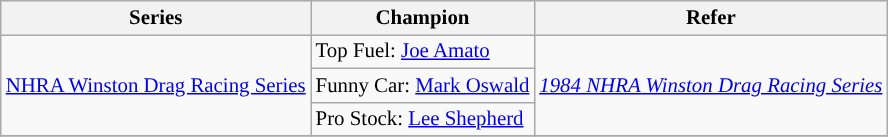<table class="wikitable" style="font-size:87%;">
<tr>
<th>Series</th>
<th>Champion</th>
<th>Refer</th>
</tr>
<tr>
<td rowspan=3><a href='#'>NHRA Winston Drag Racing Series</a></td>
<td>Top Fuel:  <a href='#'>Joe Amato</a></td>
<td rowspan=3><em><a href='#'>1984 NHRA Winston Drag Racing Series</a></em></td>
</tr>
<tr>
<td>Funny Car:  <a href='#'>Mark Oswald</a></td>
</tr>
<tr>
<td>Pro Stock:  <a href='#'>Lee Shepherd</a></td>
</tr>
<tr>
</tr>
</table>
